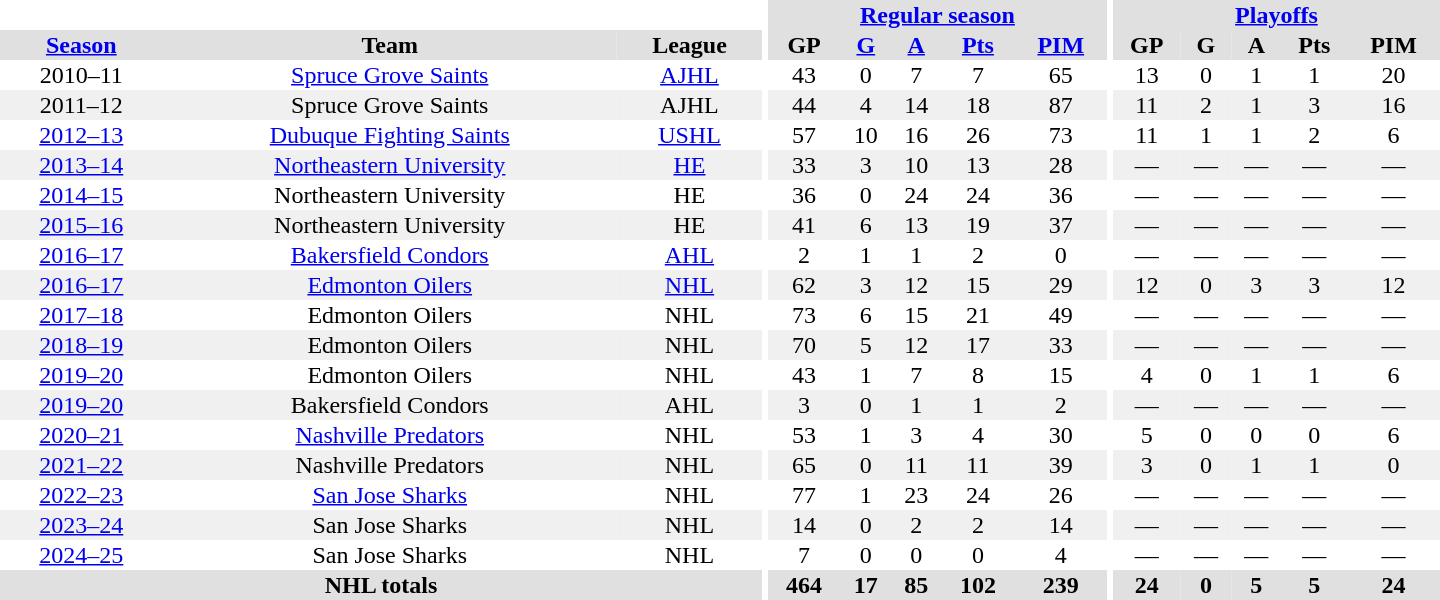<table border="0" cellpadding="1" cellspacing="0" style="text-align:center; width:60em;">
<tr bgcolor="#e0e0e0">
<th colspan="3" bgcolor="#ffffff"></th>
<th rowspan="99" bgcolor="#ffffff"></th>
<th colspan="5"><a href='#'>Regular season</a></th>
<th rowspan="99" bgcolor="#ffffff"></th>
<th colspan="5"><a href='#'>Playoffs</a></th>
</tr>
<tr bgcolor="#e0e0e0">
<th><a href='#'>Season</a></th>
<th>Team</th>
<th>League</th>
<th>GP</th>
<th><a href='#'>G</a></th>
<th><a href='#'>A</a></th>
<th><a href='#'>Pts</a></th>
<th><a href='#'>PIM</a></th>
<th>GP</th>
<th>G</th>
<th>A</th>
<th>Pts</th>
<th>PIM</th>
</tr>
<tr>
<td>2010–11</td>
<td><a href='#'>Spruce Grove Saints</a></td>
<td><a href='#'>AJHL</a></td>
<td>43</td>
<td>0</td>
<td>7</td>
<td>7</td>
<td>65</td>
<td>13</td>
<td>0</td>
<td>1</td>
<td>1</td>
<td>20</td>
</tr>
<tr bgcolor="#f0f0f0">
<td>2011–12</td>
<td>Spruce Grove Saints</td>
<td>AJHL</td>
<td>44</td>
<td>4</td>
<td>14</td>
<td>18</td>
<td>87</td>
<td>11</td>
<td>2</td>
<td>1</td>
<td>3</td>
<td>16</td>
</tr>
<tr>
<td><a href='#'>2012–13</a></td>
<td><a href='#'>Dubuque Fighting Saints</a></td>
<td><a href='#'>USHL</a></td>
<td>57</td>
<td>10</td>
<td>16</td>
<td>26</td>
<td>73</td>
<td>11</td>
<td>1</td>
<td>1</td>
<td>2</td>
<td>6</td>
</tr>
<tr bgcolor="#f0f0f0">
<td><a href='#'>2013–14</a></td>
<td><a href='#'>Northeastern University</a></td>
<td><a href='#'>HE</a></td>
<td>33</td>
<td>3</td>
<td>10</td>
<td>13</td>
<td>28</td>
<td>—</td>
<td>—</td>
<td>—</td>
<td>—</td>
<td>—</td>
</tr>
<tr>
<td><a href='#'>2014–15</a></td>
<td>Northeastern University</td>
<td>HE</td>
<td>36</td>
<td>0</td>
<td>24</td>
<td>24</td>
<td>36</td>
<td>—</td>
<td>—</td>
<td>—</td>
<td>—</td>
<td>—</td>
</tr>
<tr bgcolor="#f0f0f0">
<td><a href='#'>2015–16</a></td>
<td>Northeastern University</td>
<td>HE</td>
<td>41</td>
<td>6</td>
<td>13</td>
<td>19</td>
<td>37</td>
<td>—</td>
<td>—</td>
<td>—</td>
<td>—</td>
<td>—</td>
</tr>
<tr>
<td><a href='#'>2016–17</a></td>
<td><a href='#'>Bakersfield Condors</a></td>
<td><a href='#'>AHL</a></td>
<td>2</td>
<td>1</td>
<td>1</td>
<td>2</td>
<td>0</td>
<td>—</td>
<td>—</td>
<td>—</td>
<td>—</td>
<td>—</td>
</tr>
<tr bgcolor="#f0f0f0">
<td><a href='#'>2016–17</a></td>
<td><a href='#'>Edmonton Oilers</a></td>
<td><a href='#'>NHL</a></td>
<td>62</td>
<td>3</td>
<td>12</td>
<td>15</td>
<td>29</td>
<td>12</td>
<td>0</td>
<td>3</td>
<td>3</td>
<td>12</td>
</tr>
<tr>
<td><a href='#'>2017–18</a></td>
<td>Edmonton Oilers</td>
<td>NHL</td>
<td>73</td>
<td>6</td>
<td>15</td>
<td>21</td>
<td>49</td>
<td>—</td>
<td>—</td>
<td>—</td>
<td>—</td>
<td>—</td>
</tr>
<tr bgcolor="#f0f0f0">
<td><a href='#'>2018–19</a></td>
<td>Edmonton Oilers</td>
<td>NHL</td>
<td>70</td>
<td>5</td>
<td>12</td>
<td>17</td>
<td>33</td>
<td>—</td>
<td>—</td>
<td>—</td>
<td>—</td>
<td>—</td>
</tr>
<tr>
<td><a href='#'>2019–20</a></td>
<td>Edmonton Oilers</td>
<td>NHL</td>
<td>43</td>
<td>1</td>
<td>7</td>
<td>8</td>
<td>15</td>
<td>4</td>
<td>0</td>
<td>1</td>
<td>1</td>
<td>6</td>
</tr>
<tr bgcolor="#f0f0f0">
<td><a href='#'>2019–20</a></td>
<td>Bakersfield Condors</td>
<td>AHL</td>
<td>3</td>
<td>0</td>
<td>1</td>
<td>1</td>
<td>2</td>
<td>—</td>
<td>—</td>
<td>—</td>
<td>—</td>
<td>—</td>
</tr>
<tr>
<td><a href='#'>2020–21</a></td>
<td><a href='#'>Nashville Predators</a></td>
<td>NHL</td>
<td>53</td>
<td>1</td>
<td>3</td>
<td>4</td>
<td>30</td>
<td>5</td>
<td>0</td>
<td>0</td>
<td>0</td>
<td>6</td>
</tr>
<tr bgcolor="#f0f0f0">
<td><a href='#'>2021–22</a></td>
<td>Nashville Predators</td>
<td>NHL</td>
<td>65</td>
<td>0</td>
<td>11</td>
<td>11</td>
<td>39</td>
<td>3</td>
<td>0</td>
<td>1</td>
<td>1</td>
<td>0</td>
</tr>
<tr>
<td><a href='#'>2022–23</a></td>
<td><a href='#'>San Jose Sharks</a></td>
<td>NHL</td>
<td>77</td>
<td>1</td>
<td>23</td>
<td>24</td>
<td>26</td>
<td>—</td>
<td>—</td>
<td>—</td>
<td>—</td>
<td>—</td>
</tr>
<tr bgcolor="#f0f0f0">
<td><a href='#'>2023–24</a></td>
<td>San Jose Sharks</td>
<td>NHL</td>
<td>14</td>
<td>0</td>
<td>2</td>
<td>2</td>
<td>14</td>
<td>—</td>
<td>—</td>
<td>—</td>
<td>—</td>
<td>—</td>
</tr>
<tr>
<td><a href='#'>2024–25</a></td>
<td>San Jose Sharks</td>
<td>NHL</td>
<td>7</td>
<td>0</td>
<td>0</td>
<td>0</td>
<td>4</td>
<td>—</td>
<td>—</td>
<td>—</td>
<td>—</td>
<td>—</td>
</tr>
<tr>
</tr>
<tr bgcolor="#e0e0e0">
<th colspan="3">NHL totals</th>
<th>464</th>
<th>17</th>
<th>85</th>
<th>102</th>
<th>239</th>
<th>24</th>
<th>0</th>
<th>5</th>
<th>5</th>
<th>24</th>
</tr>
</table>
